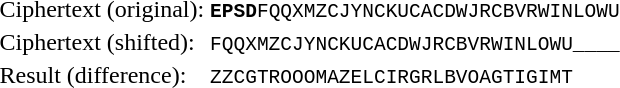<table>
<tr>
<td>Ciphertext (original):</td>
<td><code><strong>EPSD</strong>FQQXMZCJYNCKUCACDWJRCBVRWINLOWU</code></td>
</tr>
<tr>
<td>Ciphertext (shifted):</td>
<td><code>FQQXMZCJYNCKUCACDWJRCBVRWINLOWU____</code></td>
</tr>
<tr>
<td>Result (difference):</td>
<td><code>ZZCGTROOOMAZELCIRGRLBVOAGTIGIMT</code></td>
</tr>
</table>
